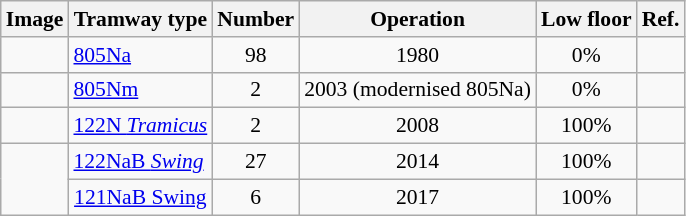<table class="wikitable" style="text-align:center; font-size:90%;">
<tr>
<th>Image</th>
<th>Tramway type</th>
<th>Number</th>
<th>Operation</th>
<th>Low floor</th>
<th class="unsortable">Ref.</th>
</tr>
<tr>
<td></td>
<td align="left"><a href='#'>805Na</a></td>
<td>98</td>
<td>1980</td>
<td>0%</td>
<td></td>
</tr>
<tr>
<td></td>
<td align="left"><a href='#'>805Nm</a></td>
<td>2</td>
<td>2003 (modernised 805Na)</td>
<td>0%</td>
<td></td>
</tr>
<tr>
<td></td>
<td align="left"><a href='#'>122N <em>Tramicus</em></a></td>
<td>2</td>
<td>2008</td>
<td>100%</td>
<td></td>
</tr>
<tr>
<td rowspan="2"></td>
<td align="left"><a href='#'>122NaB <em>Swing</em></a></td>
<td>27</td>
<td>2014</td>
<td>100%</td>
<td></td>
</tr>
<tr>
<td><a href='#'>121NaB Swing</a></td>
<td>6</td>
<td>2017</td>
<td>100%</td>
<td></td>
</tr>
</table>
